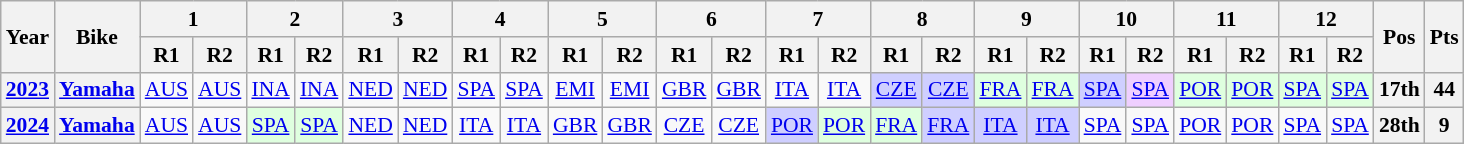<table class="wikitable" style="text-align:center; font-size:90%">
<tr>
<th valign="middle" rowspan=2>Year</th>
<th valign="middle" rowspan=2>Bike</th>
<th colspan=2>1</th>
<th colspan=2>2</th>
<th colspan=2>3</th>
<th colspan=2>4</th>
<th colspan=2>5</th>
<th colspan=2>6</th>
<th colspan=2>7</th>
<th colspan=2>8</th>
<th colspan=2>9</th>
<th colspan=2>10</th>
<th colspan=2>11</th>
<th colspan=2>12</th>
<th rowspan=2>Pos</th>
<th rowspan=2>Pts</th>
</tr>
<tr>
<th>R1</th>
<th>R2</th>
<th>R1</th>
<th>R2</th>
<th>R1</th>
<th>R2</th>
<th>R1</th>
<th>R2</th>
<th>R1</th>
<th>R2</th>
<th>R1</th>
<th>R2</th>
<th>R1</th>
<th>R2</th>
<th>R1</th>
<th>R2</th>
<th>R1</th>
<th>R2</th>
<th>R1</th>
<th>R2</th>
<th>R1</th>
<th>R2</th>
<th>R1</th>
<th>R2</th>
</tr>
<tr>
<th><a href='#'>2023</a></th>
<th><a href='#'>Yamaha</a></th>
<td><a href='#'>AUS</a></td>
<td><a href='#'>AUS</a></td>
<td><a href='#'>INA</a></td>
<td><a href='#'>INA</a></td>
<td><a href='#'>NED</a></td>
<td><a href='#'>NED</a></td>
<td><a href='#'>SPA</a></td>
<td><a href='#'>SPA</a></td>
<td><a href='#'>EMI</a></td>
<td><a href='#'>EMI</a></td>
<td><a href='#'>GBR</a></td>
<td><a href='#'>GBR</a></td>
<td><a href='#'>ITA</a></td>
<td><a href='#'>ITA</a></td>
<td style="background:#CFCFFF;"><a href='#'>CZE</a><br></td>
<td style="background:#CFCFFF;"><a href='#'>CZE</a><br></td>
<td style="background:#DFFFDF;"><a href='#'>FRA</a><br></td>
<td style="background:#DFFFDF;"><a href='#'>FRA</a><br></td>
<td style="background:#CFCFFF;"><a href='#'>SPA</a><br></td>
<td style="background:#EFCFFF;"><a href='#'>SPA</a><br></td>
<td style="background:#DFFFDF;"><a href='#'>POR</a><br></td>
<td style="background:#DFFFDF;"><a href='#'>POR</a><br></td>
<td style="background:#DFFFDF;"><a href='#'>SPA</a><br></td>
<td style="background:#DFFFDF;"><a href='#'>SPA</a><br></td>
<th>17th</th>
<th>44</th>
</tr>
<tr>
<th><a href='#'>2024</a></th>
<th><a href='#'>Yamaha</a></th>
<td><a href='#'>AUS</a></td>
<td><a href='#'>AUS</a></td>
<td style="background:#DFFFDF;"><a href='#'>SPA</a><br></td>
<td style="background:#DFFFDF;"><a href='#'>SPA</a><br></td>
<td><a href='#'>NED</a></td>
<td><a href='#'>NED</a></td>
<td><a href='#'>ITA</a></td>
<td><a href='#'>ITA</a></td>
<td><a href='#'>GBR</a></td>
<td><a href='#'>GBR</a></td>
<td><a href='#'>CZE</a></td>
<td><a href='#'>CZE</a></td>
<td style="background:#CFCFFF;"><a href='#'>POR</a><br></td>
<td style="background:#DFFFDF;"><a href='#'>POR</a><br></td>
<td style="background:#DFFFDF;"><a href='#'>FRA</a><br></td>
<td style="background:#CFCFFF;"><a href='#'>FRA</a><br></td>
<td style="background:#CFCFFF;"><a href='#'>ITA</a><br></td>
<td style="background:#CFCFFF;"><a href='#'>ITA</a><br></td>
<td><a href='#'>SPA</a></td>
<td><a href='#'>SPA</a></td>
<td><a href='#'>POR</a></td>
<td><a href='#'>POR</a></td>
<td><a href='#'>SPA</a></td>
<td><a href='#'>SPA</a></td>
<th>28th</th>
<th>9</th>
</tr>
</table>
